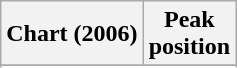<table class="wikitable plainrowheaders">
<tr>
<th scope="col">Chart (2006)</th>
<th scope="col">Peak<br>position</th>
</tr>
<tr>
</tr>
<tr>
</tr>
</table>
